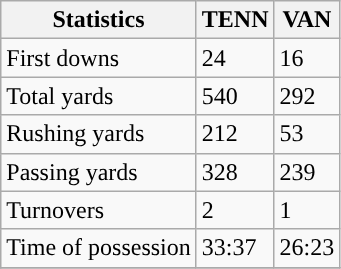<table class="wikitable">
<tr>
<th>Statistics</th>
<th>TENN</th>
<th>VAN</th>
</tr>
<tr>
<td>First downs</td>
<td>24</td>
<td>16</td>
</tr>
<tr>
<td>Total yards</td>
<td>540</td>
<td>292</td>
</tr>
<tr>
<td>Rushing yards</td>
<td>212</td>
<td>53</td>
</tr>
<tr>
<td>Passing yards</td>
<td>328</td>
<td>239</td>
</tr>
<tr>
<td>Turnovers</td>
<td>2</td>
<td>1</td>
</tr>
<tr>
<td>Time of possession</td>
<td>33:37</td>
<td>26:23</td>
</tr>
<tr>
</tr>
</table>
